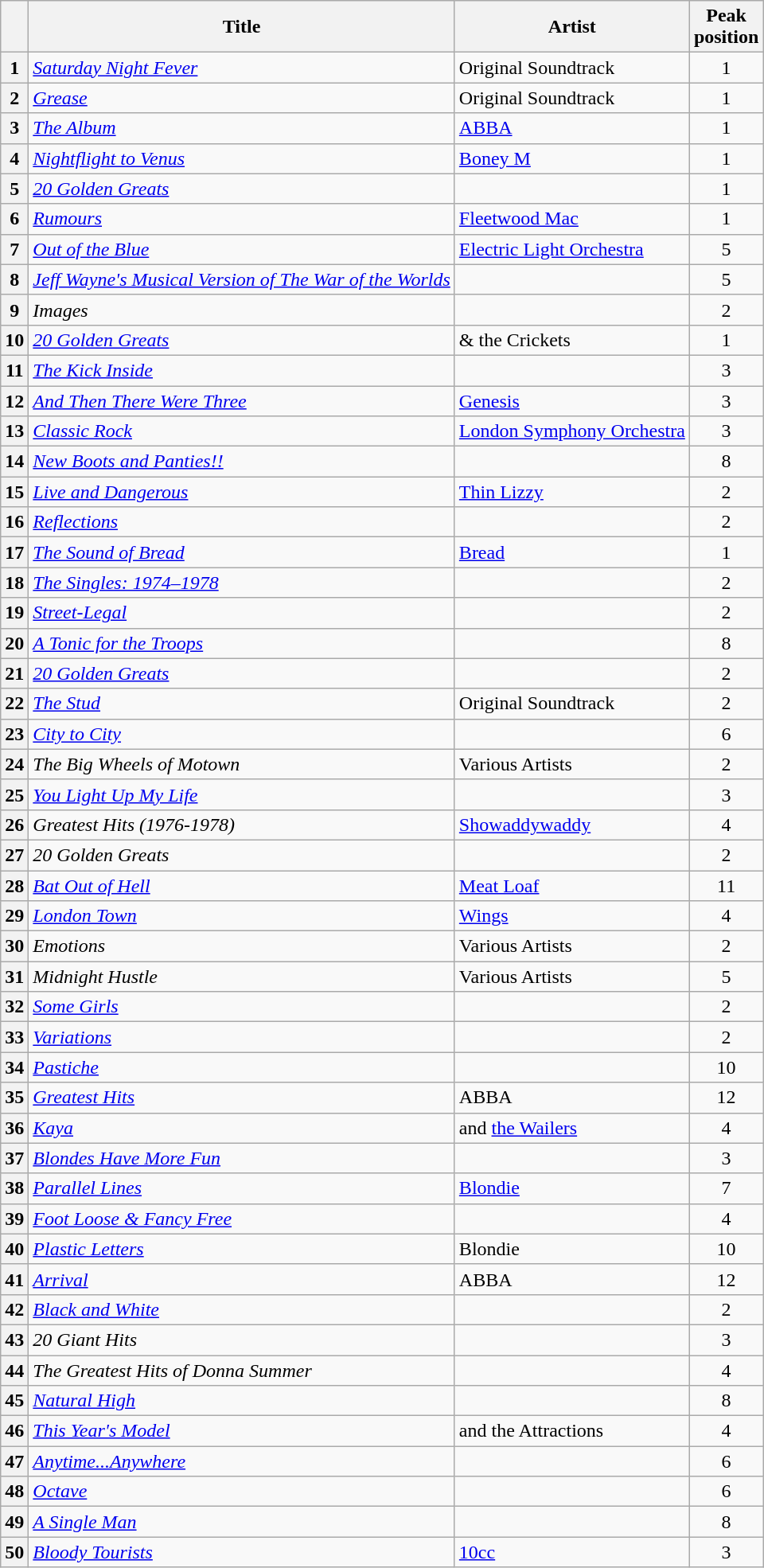<table class="wikitable sortable plainrowheaders">
<tr>
<th scope=col></th>
<th scope=col>Title</th>
<th scope=col>Artist</th>
<th scope=col>Peak<br>position</th>
</tr>
<tr>
<th scope=row style="text-align:center;">1</th>
<td><em><a href='#'>Saturday Night Fever</a></em></td>
<td>Original Soundtrack</td>
<td align="center">1</td>
</tr>
<tr>
<th scope=row style="text-align:center;">2</th>
<td><em><a href='#'>Grease</a></em></td>
<td>Original Soundtrack</td>
<td align="center">1</td>
</tr>
<tr>
<th scope=row style="text-align:center;">3</th>
<td><em><a href='#'>The Album</a></em></td>
<td><a href='#'>ABBA</a></td>
<td align="center">1</td>
</tr>
<tr>
<th scope=row style="text-align:center;">4</th>
<td><em><a href='#'>Nightflight to Venus</a></em></td>
<td><a href='#'>Boney M</a></td>
<td align="center">1</td>
</tr>
<tr>
<th scope=row style="text-align:center;">5</th>
<td><em><a href='#'>20 Golden Greats</a></em></td>
<td></td>
<td align="center">1</td>
</tr>
<tr>
<th scope=row style="text-align:center;">6</th>
<td><em><a href='#'>Rumours</a></em></td>
<td><a href='#'>Fleetwood Mac</a></td>
<td align="center">1</td>
</tr>
<tr>
<th scope=row style="text-align:center;">7</th>
<td><em><a href='#'>Out of the Blue</a></em></td>
<td><a href='#'>Electric Light Orchestra</a></td>
<td align="center">5</td>
</tr>
<tr>
<th scope=row style="text-align:center;">8</th>
<td><em><a href='#'>Jeff Wayne's Musical Version of The War of the Worlds</a></em></td>
<td></td>
<td align="center">5</td>
</tr>
<tr>
<th scope=row style="text-align:center;">9</th>
<td><em>Images</em></td>
<td></td>
<td align="center">2</td>
</tr>
<tr>
<th scope=row style="text-align:center;">10</th>
<td><em><a href='#'>20 Golden Greats</a></em></td>
<td> & the Crickets</td>
<td align="center">1</td>
</tr>
<tr>
<th scope=row style="text-align:center;">11</th>
<td><em><a href='#'>The Kick Inside</a></em></td>
<td></td>
<td align="center">3</td>
</tr>
<tr>
<th scope=row style="text-align:center;">12</th>
<td><em><a href='#'>And Then There Were Three</a></em></td>
<td><a href='#'>Genesis</a></td>
<td align="center">3</td>
</tr>
<tr>
<th scope=row style="text-align:center;">13</th>
<td><em><a href='#'>Classic Rock</a></em></td>
<td><a href='#'>London Symphony Orchestra</a></td>
<td align="center">3</td>
</tr>
<tr>
<th scope=row style="text-align:center;">14</th>
<td><em><a href='#'>New Boots and Panties!!</a></em></td>
<td></td>
<td align="center">8</td>
</tr>
<tr>
<th scope=row style="text-align:center;">15</th>
<td><em><a href='#'>Live and Dangerous</a></em></td>
<td><a href='#'>Thin Lizzy</a></td>
<td align="center">2</td>
</tr>
<tr>
<th scope=row style="text-align:center;">16</th>
<td><em><a href='#'>Reflections</a></em></td>
<td></td>
<td align="center">2</td>
</tr>
<tr>
<th scope=row style="text-align:center;">17</th>
<td><em><a href='#'>The Sound of Bread</a></em></td>
<td><a href='#'>Bread</a></td>
<td align="center">1</td>
</tr>
<tr>
<th scope=row style="text-align:center;">18</th>
<td><em><a href='#'>The Singles: 1974–1978</a></em></td>
<td></td>
<td align="center">2</td>
</tr>
<tr>
<th scope=row style="text-align:center;">19</th>
<td><em><a href='#'>Street-Legal</a></em></td>
<td></td>
<td align="center">2</td>
</tr>
<tr>
<th scope=row style="text-align:center;">20</th>
<td><em><a href='#'>A Tonic for the Troops</a></em></td>
<td></td>
<td align="center">8</td>
</tr>
<tr>
<th scope=row style="text-align:center;">21</th>
<td><em><a href='#'>20 Golden Greats</a></em></td>
<td></td>
<td align="center">2</td>
</tr>
<tr>
<th scope=row style="text-align:center;">22</th>
<td><em><a href='#'>The Stud</a></em></td>
<td>Original Soundtrack</td>
<td align="center">2</td>
</tr>
<tr>
<th scope=row style="text-align:center;">23</th>
<td><em><a href='#'>City to City</a></em></td>
<td></td>
<td align="center">6</td>
</tr>
<tr>
<th scope=row style="text-align:center;">24</th>
<td><em>The Big Wheels of Motown</em></td>
<td>Various Artists</td>
<td align="center">2</td>
</tr>
<tr>
<th scope=row style="text-align:center;">25</th>
<td><em><a href='#'>You Light Up My Life</a></em></td>
<td></td>
<td align="center">3</td>
</tr>
<tr>
<th scope=row style="text-align:center;">26</th>
<td><em>Greatest Hits (1976-1978)</em></td>
<td><a href='#'>Showaddywaddy</a></td>
<td align="center">4</td>
</tr>
<tr>
<th scope=row style="text-align:center;">27</th>
<td><em>20 Golden Greats</em></td>
<td></td>
<td align="center">2</td>
</tr>
<tr>
<th scope=row style="text-align:center;">28</th>
<td><em><a href='#'>Bat Out of Hell</a></em></td>
<td><a href='#'>Meat Loaf</a></td>
<td align="center">11</td>
</tr>
<tr>
<th scope=row style="text-align:center;">29</th>
<td><em><a href='#'>London Town</a></em></td>
<td><a href='#'>Wings</a></td>
<td align="center">4</td>
</tr>
<tr>
<th scope=row style="text-align:center;">30</th>
<td><em>Emotions</em></td>
<td>Various Artists</td>
<td align="center">2</td>
</tr>
<tr>
<th scope=row style="text-align:center;">31</th>
<td><em>Midnight Hustle</em></td>
<td>Various Artists</td>
<td align="center">5</td>
</tr>
<tr>
<th scope=row style="text-align:center;">32</th>
<td><em><a href='#'>Some Girls</a></em></td>
<td></td>
<td align="center">2</td>
</tr>
<tr>
<th scope=row style="text-align:center;">33</th>
<td><em><a href='#'>Variations</a></em></td>
<td></td>
<td align="center">2</td>
</tr>
<tr>
<th scope=row style="text-align:center;">34</th>
<td><em><a href='#'>Pastiche</a></em></td>
<td></td>
<td align="center">10</td>
</tr>
<tr>
<th scope=row style="text-align:center;">35</th>
<td><em><a href='#'>Greatest Hits</a></em></td>
<td>ABBA</td>
<td align="center">12</td>
</tr>
<tr>
<th scope=row style="text-align:center;">36</th>
<td><em><a href='#'>Kaya</a></em></td>
<td> and <a href='#'>the Wailers</a></td>
<td align="center">4</td>
</tr>
<tr>
<th scope=row style="text-align:center;">37</th>
<td><em><a href='#'>Blondes Have More Fun</a></em></td>
<td></td>
<td align="center">3</td>
</tr>
<tr>
<th scope=row style="text-align:center;">38</th>
<td><em><a href='#'>Parallel Lines</a></em></td>
<td><a href='#'>Blondie</a></td>
<td align="center">7</td>
</tr>
<tr>
<th scope=row style="text-align:center;">39</th>
<td><em><a href='#'>Foot Loose & Fancy Free</a></em></td>
<td></td>
<td align="center">4</td>
</tr>
<tr>
<th scope=row style="text-align:center;">40</th>
<td><em><a href='#'>Plastic Letters</a></em></td>
<td>Blondie</td>
<td align="center">10</td>
</tr>
<tr>
<th scope=row style="text-align:center;">41</th>
<td><em><a href='#'>Arrival</a></em></td>
<td>ABBA</td>
<td align="center">12</td>
</tr>
<tr>
<th scope=row style="text-align:center;">42</th>
<td><em><a href='#'>Black and White</a></em></td>
<td></td>
<td align="center">2</td>
</tr>
<tr>
<th scope=row style="text-align:center;">43</th>
<td><em>20 Giant Hits</em></td>
<td></td>
<td align="center">3</td>
</tr>
<tr>
<th scope=row style="text-align:center;">44</th>
<td><em>The Greatest Hits of Donna Summer</em></td>
<td></td>
<td align="center">4</td>
</tr>
<tr>
<th scope=row style="text-align:center;">45</th>
<td><em><a href='#'>Natural High</a></em></td>
<td></td>
<td align="center">8</td>
</tr>
<tr>
<th scope=row style="text-align:center;">46</th>
<td><em><a href='#'>This Year's Model</a></em></td>
<td> and the Attractions</td>
<td align="center">4</td>
</tr>
<tr>
<th scope=row style="text-align:center;">47</th>
<td><em><a href='#'>Anytime...Anywhere</a></em></td>
<td></td>
<td align="center">6</td>
</tr>
<tr>
<th scope=row style="text-align:center;">48</th>
<td><em><a href='#'>Octave</a></em></td>
<td></td>
<td align="center">6</td>
</tr>
<tr>
<th scope=row style="text-align:center;">49</th>
<td><em><a href='#'>A Single Man</a></em></td>
<td></td>
<td align="center">8</td>
</tr>
<tr>
<th scope=row style="text-align:center;">50</th>
<td><em><a href='#'>Bloody Tourists</a></em></td>
<td><a href='#'>10cc</a></td>
<td align="center">3</td>
</tr>
</table>
